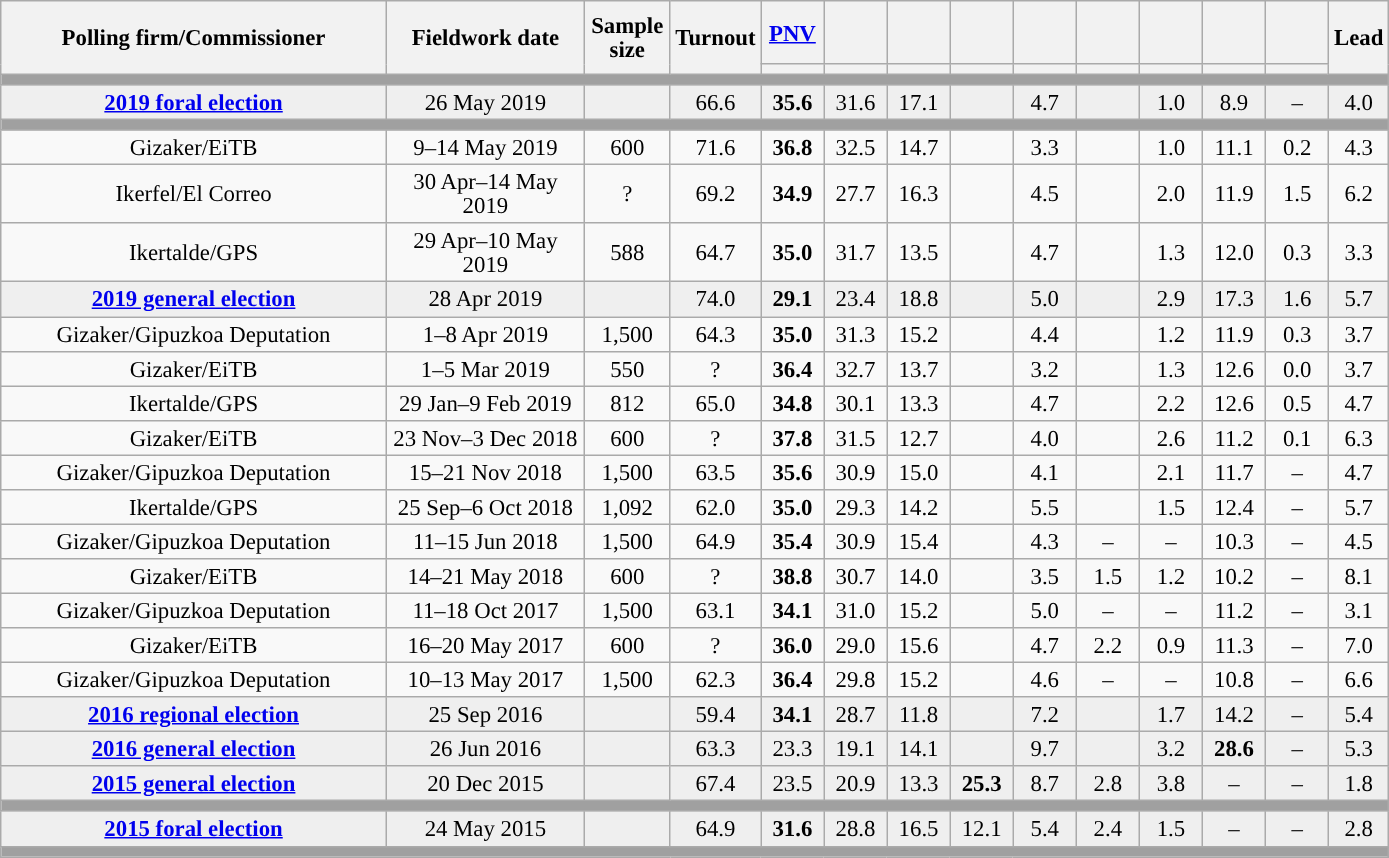<table class="wikitable collapsible collapsed" style="text-align:center; font-size:95%; line-height:16px;">
<tr style="height:42px;">
<th style="width:250px;" rowspan="2">Polling firm/Commissioner</th>
<th style="width:125px;" rowspan="2">Fieldwork date</th>
<th style="width:50px;" rowspan="2">Sample size</th>
<th style="width:45px;" rowspan="2">Turnout</th>
<th style="width:35px;"><a href='#'>PNV</a></th>
<th style="width:35px;"></th>
<th style="width:35px;"></th>
<th style="width:35px;"></th>
<th style="width:35px;"></th>
<th style="width:35px;"></th>
<th style="width:35px;"></th>
<th style="width:35px;"></th>
<th style="width:35px;"></th>
<th style="width:30px;" rowspan="2">Lead</th>
</tr>
<tr>
<th style="color:inherit;background:"></th>
<th style="color:inherit;background:"></th>
<th style="color:inherit;background:"></th>
<th style="color:inherit;background:"></th>
<th style="color:inherit;background:"></th>
<th style="color:inherit;background:"></th>
<th style="color:inherit;background:"></th>
<th style="color:inherit;background:"></th>
<th style="color:inherit;background:"></th>
</tr>
<tr>
<td colspan="14" style="background:#A0A0A0"></td>
</tr>
<tr style="background:#EFEFEF;">
<td><strong><a href='#'>2019 foral election</a></strong></td>
<td>26 May 2019</td>
<td></td>
<td>66.6</td>
<td><strong>35.6</strong><br></td>
<td>31.6<br></td>
<td>17.1<br></td>
<td></td>
<td>4.7<br></td>
<td></td>
<td>1.0<br></td>
<td>8.9<br></td>
<td>–</td>
<td style="background:">4.0</td>
</tr>
<tr>
<td colspan="14" style="background:#A0A0A0"></td>
</tr>
<tr>
<td>Gizaker/EiTB</td>
<td>9–14 May 2019</td>
<td>600</td>
<td>71.6</td>
<td><strong>36.8</strong></td>
<td>32.5</td>
<td>14.7</td>
<td></td>
<td>3.3</td>
<td></td>
<td>1.0</td>
<td>11.1</td>
<td>0.2</td>
<td style="background:">4.3</td>
</tr>
<tr>
<td>Ikerfel/El Correo</td>
<td>30 Apr–14 May 2019</td>
<td>?</td>
<td>69.2</td>
<td><strong>34.9</strong><br></td>
<td>27.7<br></td>
<td>16.3<br></td>
<td></td>
<td>4.5<br></td>
<td></td>
<td>2.0<br></td>
<td>11.9<br></td>
<td>1.5<br></td>
<td style="background:">6.2</td>
</tr>
<tr>
<td>Ikertalde/GPS</td>
<td>29 Apr–10 May 2019</td>
<td>588</td>
<td>64.7</td>
<td><strong>35.0</strong></td>
<td>31.7</td>
<td>13.5</td>
<td></td>
<td>4.7</td>
<td></td>
<td>1.3</td>
<td>12.0</td>
<td>0.3</td>
<td style="background:">3.3</td>
</tr>
<tr style="background:#EFEFEF;">
<td><strong><a href='#'>2019 general election</a></strong></td>
<td>28 Apr 2019</td>
<td></td>
<td>74.0</td>
<td><strong>29.1</strong></td>
<td>23.4</td>
<td>18.8</td>
<td></td>
<td>5.0</td>
<td></td>
<td>2.9</td>
<td>17.3</td>
<td>1.6</td>
<td style="background:">5.7</td>
</tr>
<tr>
<td>Gizaker/Gipuzkoa Deputation</td>
<td>1–8 Apr 2019</td>
<td>1,500</td>
<td>64.3</td>
<td><strong>35.0</strong><br></td>
<td>31.3<br></td>
<td>15.2<br></td>
<td></td>
<td>4.4<br></td>
<td></td>
<td>1.2<br></td>
<td>11.9<br></td>
<td>0.3<br></td>
<td style="background:">3.7</td>
</tr>
<tr>
<td>Gizaker/EiTB</td>
<td>1–5 Mar 2019</td>
<td>550</td>
<td>?</td>
<td><strong>36.4</strong></td>
<td>32.7</td>
<td>13.7</td>
<td></td>
<td>3.2</td>
<td></td>
<td>1.3</td>
<td>12.6</td>
<td>0.0</td>
<td style="background:">3.7</td>
</tr>
<tr>
<td>Ikertalde/GPS</td>
<td>29 Jan–9 Feb 2019</td>
<td>812</td>
<td>65.0</td>
<td><strong>34.8</strong></td>
<td>30.1</td>
<td>13.3</td>
<td></td>
<td>4.7</td>
<td></td>
<td>2.2</td>
<td>12.6</td>
<td>0.5</td>
<td style="background:">4.7</td>
</tr>
<tr>
<td>Gizaker/EiTB</td>
<td>23 Nov–3 Dec 2018</td>
<td>600</td>
<td>?</td>
<td><strong>37.8</strong></td>
<td>31.5</td>
<td>12.7</td>
<td></td>
<td>4.0</td>
<td></td>
<td>2.6</td>
<td>11.2</td>
<td>0.1</td>
<td style="background:">6.3</td>
</tr>
<tr>
<td>Gizaker/Gipuzkoa Deputation</td>
<td>15–21 Nov 2018</td>
<td>1,500</td>
<td>63.5</td>
<td><strong>35.6</strong><br></td>
<td>30.9<br></td>
<td>15.0<br></td>
<td></td>
<td>4.1<br></td>
<td></td>
<td>2.1<br></td>
<td>11.7<br></td>
<td>–</td>
<td style="background:">4.7</td>
</tr>
<tr>
<td>Ikertalde/GPS</td>
<td>25 Sep–6 Oct 2018</td>
<td>1,092</td>
<td>62.0</td>
<td><strong>35.0</strong></td>
<td>29.3</td>
<td>14.2</td>
<td></td>
<td>5.5</td>
<td></td>
<td>1.5</td>
<td>12.4</td>
<td>–</td>
<td style="background:">5.7</td>
</tr>
<tr>
<td>Gizaker/Gipuzkoa Deputation</td>
<td>11–15 Jun 2018</td>
<td>1,500</td>
<td>64.9</td>
<td><strong>35.4</strong><br></td>
<td>30.9<br></td>
<td>15.4<br></td>
<td></td>
<td>4.3<br></td>
<td>–</td>
<td>–</td>
<td>10.3<br></td>
<td>–</td>
<td style="background:">4.5</td>
</tr>
<tr>
<td>Gizaker/EiTB</td>
<td>14–21 May 2018</td>
<td>600</td>
<td>?</td>
<td><strong>38.8</strong></td>
<td>30.7</td>
<td>14.0</td>
<td></td>
<td>3.5</td>
<td>1.5</td>
<td>1.2</td>
<td>10.2</td>
<td>–</td>
<td style="background:">8.1</td>
</tr>
<tr>
<td>Gizaker/Gipuzkoa Deputation</td>
<td>11–18 Oct 2017</td>
<td>1,500</td>
<td>63.1</td>
<td><strong>34.1</strong><br></td>
<td>31.0<br></td>
<td>15.2<br></td>
<td></td>
<td>5.0<br></td>
<td>–</td>
<td>–</td>
<td>11.2<br></td>
<td>–</td>
<td style="background:">3.1</td>
</tr>
<tr>
<td>Gizaker/EiTB</td>
<td>16–20 May 2017</td>
<td>600</td>
<td>?</td>
<td><strong>36.0</strong></td>
<td>29.0</td>
<td>15.6</td>
<td></td>
<td>4.7</td>
<td>2.2</td>
<td>0.9</td>
<td>11.3</td>
<td>–</td>
<td style="background:">7.0</td>
</tr>
<tr>
<td>Gizaker/Gipuzkoa Deputation</td>
<td>10–13 May 2017</td>
<td>1,500</td>
<td>62.3</td>
<td><strong>36.4</strong><br></td>
<td>29.8<br></td>
<td>15.2<br></td>
<td></td>
<td>4.6<br></td>
<td>–</td>
<td>–</td>
<td>10.8<br></td>
<td>–</td>
<td style="background:">6.6</td>
</tr>
<tr style="background:#EFEFEF;">
<td><strong><a href='#'>2016 regional election</a></strong></td>
<td>25 Sep 2016</td>
<td></td>
<td>59.4</td>
<td><strong>34.1</strong></td>
<td>28.7</td>
<td>11.8</td>
<td></td>
<td>7.2</td>
<td></td>
<td>1.7</td>
<td>14.2</td>
<td>–</td>
<td style="background:">5.4</td>
</tr>
<tr style="background:#EFEFEF;">
<td><strong><a href='#'>2016 general election</a></strong></td>
<td>26 Jun 2016</td>
<td></td>
<td>63.3</td>
<td>23.3</td>
<td>19.1</td>
<td>14.1</td>
<td></td>
<td>9.7</td>
<td></td>
<td>3.2</td>
<td><strong>28.6</strong></td>
<td>–</td>
<td style="background:">5.3</td>
</tr>
<tr style="background:#EFEFEF;">
<td><strong><a href='#'>2015 general election</a></strong></td>
<td>20 Dec 2015</td>
<td></td>
<td>67.4</td>
<td>23.5</td>
<td>20.9</td>
<td>13.3</td>
<td><strong>25.3</strong></td>
<td>8.7</td>
<td>2.8</td>
<td>3.8</td>
<td>–</td>
<td>–</td>
<td style="background:">1.8</td>
</tr>
<tr>
<td colspan="14" style="background:#A0A0A0"></td>
</tr>
<tr style="background:#EFEFEF;">
<td><strong><a href='#'>2015 foral election</a></strong></td>
<td>24 May 2015</td>
<td></td>
<td>64.9</td>
<td><strong>31.6</strong><br></td>
<td>28.8<br></td>
<td>16.5<br></td>
<td>12.1<br></td>
<td>5.4<br></td>
<td>2.4<br></td>
<td>1.5<br></td>
<td>–</td>
<td>–</td>
<td style="background:">2.8</td>
</tr>
<tr>
<td colspan="14" style="background:#A0A0A0"></td>
</tr>
</table>
